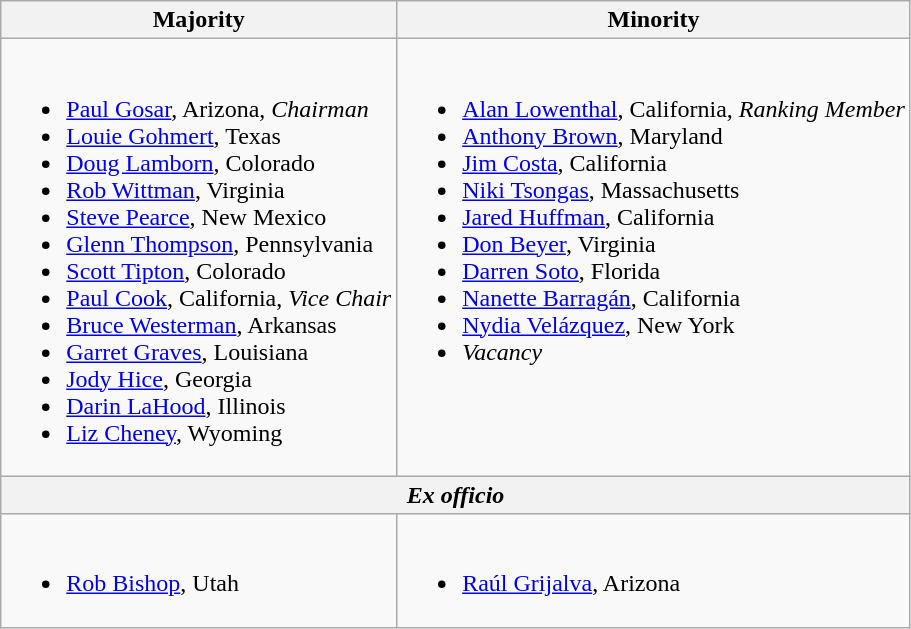<table class=wikitable>
<tr>
<th>Majority</th>
<th>Minority</th>
</tr>
<tr valign=top>
<td><br><ul><li><a href='#'>Paul Gosar</a>, Arizona, <em>Chairman</em></li><li><a href='#'>Louie Gohmert</a>, Texas</li><li><a href='#'>Doug Lamborn</a>, Colorado</li><li><a href='#'>Rob Wittman</a>, Virginia</li><li><a href='#'>Steve Pearce</a>, New Mexico</li><li><a href='#'>Glenn Thompson</a>, Pennsylvania</li><li><a href='#'>Scott Tipton</a>, Colorado</li><li><a href='#'>Paul Cook</a>, California, <em>Vice Chair</em></li><li><a href='#'>Bruce Westerman</a>, Arkansas</li><li><a href='#'>Garret Graves</a>, Louisiana</li><li><a href='#'>Jody Hice</a>, Georgia</li><li><a href='#'>Darin LaHood</a>, Illinois</li><li><a href='#'>Liz Cheney</a>, Wyoming</li></ul></td>
<td><br><ul><li><a href='#'>Alan Lowenthal</a>, California, <em>Ranking Member</em></li><li><a href='#'>Anthony Brown</a>, Maryland</li><li><a href='#'>Jim Costa</a>, California</li><li><a href='#'>Niki Tsongas</a>, Massachusetts</li><li><a href='#'>Jared Huffman</a>, California</li><li><a href='#'>Don Beyer</a>, Virginia</li><li><a href='#'>Darren Soto</a>, Florida</li><li><a href='#'>Nanette Barragán</a>, California</li><li><a href='#'>Nydia Velázquez</a>, New York</li><li><em>Vacancy</em></li></ul></td>
</tr>
<tr>
<th colspan=2><em>Ex officio</em></th>
</tr>
<tr>
<td><br><ul><li><a href='#'>Rob Bishop</a>, Utah</li></ul></td>
<td><br><ul><li><a href='#'>Raúl Grijalva</a>, Arizona</li></ul></td>
</tr>
</table>
